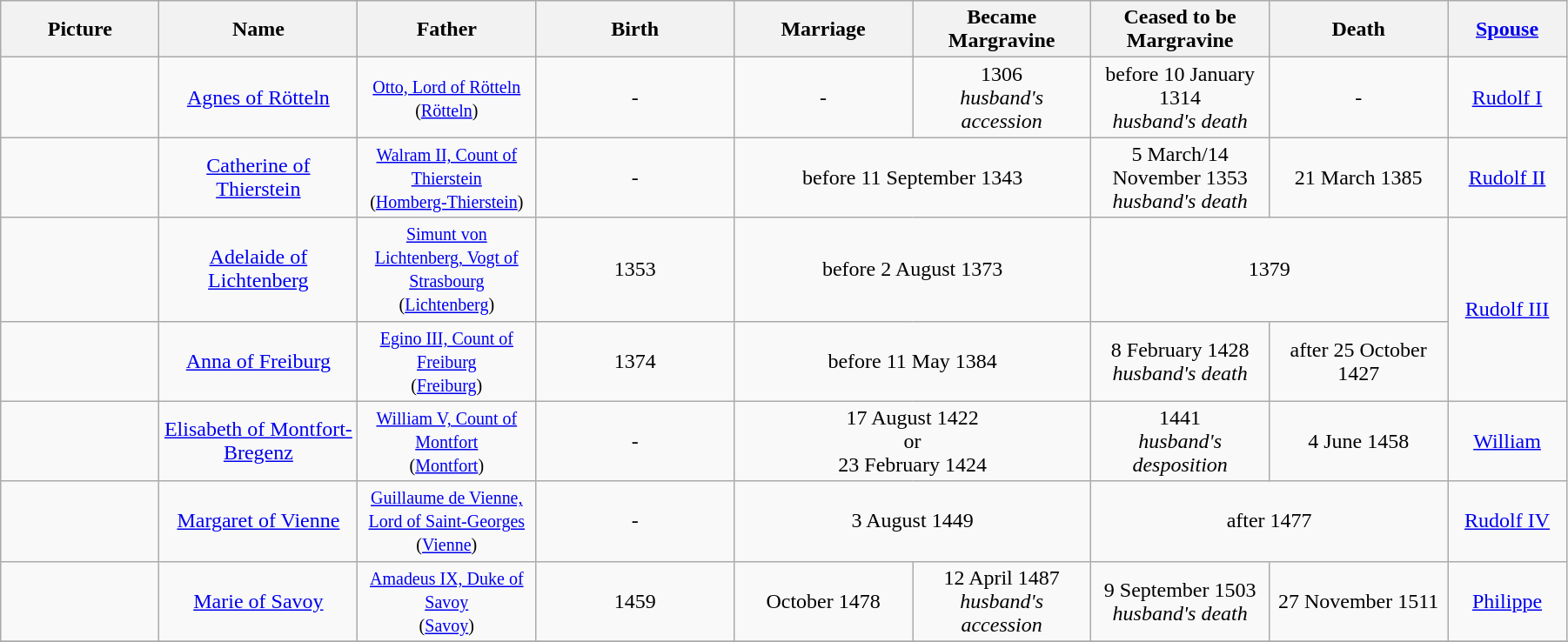<table width=95% class="wikitable">
<tr>
<th width = "8%">Picture</th>
<th width = "10%">Name</th>
<th width = "9%">Father</th>
<th width = "10%">Birth</th>
<th width = "9%">Marriage</th>
<th width = "9%">Became Margravine</th>
<th width = "9%">Ceased to be Margravine</th>
<th width = "9%">Death</th>
<th width = "6%"><a href='#'>Spouse</a></th>
</tr>
<tr>
<td align="center"></td>
<td align="center"><a href='#'>Agnes of Rötteln</a></td>
<td align="center"><small><a href='#'>Otto, Lord of Rötteln</a><br>(<a href='#'>Rötteln</a>)</small></td>
<td align="center">-</td>
<td align="center">-</td>
<td align="center">1306<br><em>husband's accession</em></td>
<td align="center">before 10 January 1314<br><em>husband's death</em></td>
<td align="center">-</td>
<td align="center"><a href='#'>Rudolf I</a></td>
</tr>
<tr>
<td align="center"></td>
<td align="center"><a href='#'>Catherine of Thierstein</a></td>
<td align="center"><small><a href='#'>Walram II, Count of Thierstein</a><br>(<a href='#'>Homberg-Thierstein</a>)</small></td>
<td align="center">-</td>
<td align="center" colspan="2">before 11 September 1343</td>
<td align="center">5 March/14 November 1353<br><em>husband's death</em></td>
<td align="center">21 March 1385</td>
<td align="center"><a href='#'>Rudolf II</a></td>
</tr>
<tr>
<td align="center"></td>
<td align="center"><a href='#'>Adelaide of Lichtenberg</a></td>
<td align="center"><small><a href='#'>Simunt von Lichtenberg, Vogt of Strasbourg</a><br>(<a href='#'>Lichtenberg</a>)</small></td>
<td align="center">1353</td>
<td align="center" colspan="2">before 2 August 1373</td>
<td align="center" colspan="2">1379</td>
<td align="center" rowspan="2"><a href='#'>Rudolf III</a></td>
</tr>
<tr>
<td align="center"></td>
<td align="center"><a href='#'>Anna of Freiburg</a></td>
<td align="center"><small><a href='#'>Egino III, Count of Freiburg</a><br>(<a href='#'>Freiburg</a>)</small></td>
<td align="center">1374</td>
<td align="center" colspan="2">before 11 May 1384</td>
<td align="center">8 February 1428<br><em>husband's death</em></td>
<td align="center">after 25 October 1427</td>
</tr>
<tr>
<td align="center"></td>
<td align="center"><a href='#'>Elisabeth of Montfort-Bregenz</a></td>
<td align="center"><small><a href='#'>William V, Count of Montfort</a><br>(<a href='#'>Montfort</a>)</small></td>
<td align="center">-</td>
<td align="center" colspan="2">17 August 1422<br>or<br>23 February 1424</td>
<td align="center">1441<br><em>husband's desposition</em></td>
<td align="center">4 June 1458</td>
<td align="center"><a href='#'>William</a></td>
</tr>
<tr>
<td align="center"></td>
<td align="center"><a href='#'>Margaret of Vienne</a></td>
<td align="center"><small><a href='#'>Guillaume de Vienne, Lord of Saint-Georges</a><br>(<a href='#'>Vienne</a>)</small></td>
<td align="center">-</td>
<td align="center" colspan="2">3 August 1449</td>
<td align="center" colspan="2">after 1477</td>
<td align="center"><a href='#'>Rudolf IV</a></td>
</tr>
<tr>
<td align="center"></td>
<td align="center"><a href='#'>Marie of Savoy</a></td>
<td align="center"><small><a href='#'>Amadeus IX, Duke of Savoy</a><br>(<a href='#'>Savoy</a>)</small></td>
<td align="center">1459</td>
<td align="center">October 1478</td>
<td align="center">12 April 1487<br><em>husband's accession</em></td>
<td align="center">9 September 1503<br><em>husband's death</em></td>
<td align="center">27 November 1511</td>
<td align="center"><a href='#'>Philippe</a></td>
</tr>
<tr>
</tr>
</table>
